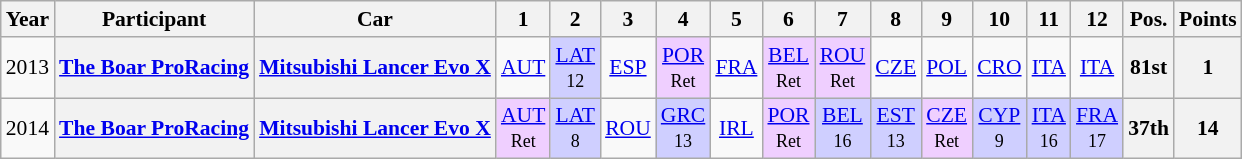<table class="wikitable" border="1" style="text-align:center; font-size:90%;">
<tr>
<th>Year</th>
<th>Participant</th>
<th>Car</th>
<th>1</th>
<th>2</th>
<th>3</th>
<th>4</th>
<th>5</th>
<th>6</th>
<th>7</th>
<th>8</th>
<th>9</th>
<th>10</th>
<th>11</th>
<th>12</th>
<th>Pos.</th>
<th>Points</th>
</tr>
<tr>
<td>2013</td>
<th><a href='#'>The Boar ProRacing</a></th>
<th><a href='#'>Mitsubishi Lancer Evo X</a></th>
<td><a href='#'>AUT</a></td>
<td style="background:#CFCFFF;"><a href='#'>LAT</a><br><small>12</small></td>
<td><a href='#'>ESP</a></td>
<td style="background:#EFCFFF;"><a href='#'>POR</a><br><small>Ret</small></td>
<td><a href='#'>FRA</a></td>
<td style="background:#EFCFFF;"><a href='#'>BEL</a><br><small>Ret</small></td>
<td style="background:#EFCFFF;"><a href='#'>ROU</a><br><small>Ret</small></td>
<td><a href='#'>CZE</a></td>
<td><a href='#'>POL</a></td>
<td><a href='#'>CRO</a></td>
<td><a href='#'>ITA</a></td>
<td><a href='#'>ITA</a></td>
<th>81st</th>
<th>1</th>
</tr>
<tr>
<td>2014</td>
<th><a href='#'>The Boar ProRacing</a></th>
<th><a href='#'>Mitsubishi Lancer Evo X</a></th>
<td style="background:#EFCFFF;"><a href='#'>AUT</a><br><small>Ret</small></td>
<td style="background:#CFCFFF;"><a href='#'>LAT</a><br><small>8</small></td>
<td><a href='#'>ROU</a></td>
<td style="background:#CFCFFF;"><a href='#'>GRC</a><br><small>13</small></td>
<td><a href='#'>IRL</a></td>
<td style="background:#EFCFFF;"><a href='#'>POR</a><br><small>Ret</small></td>
<td style="background:#CFCFFF;"><a href='#'>BEL</a><br><small>16</small></td>
<td style="background:#CFCFFF;"><a href='#'>EST</a><br><small>13</small></td>
<td style="background:#EFCFFF;"><a href='#'>CZE</a><br><small>Ret</small></td>
<td style="background:#CFCFFF;"><a href='#'>CYP</a><br><small>9</small></td>
<td style="background:#CFCFFF;"><a href='#'>ITA</a><br><small>16</small></td>
<td style="background:#CFCFFF;"><a href='#'>FRA</a><br><small>17</small></td>
<th>37th</th>
<th>14</th>
</tr>
</table>
